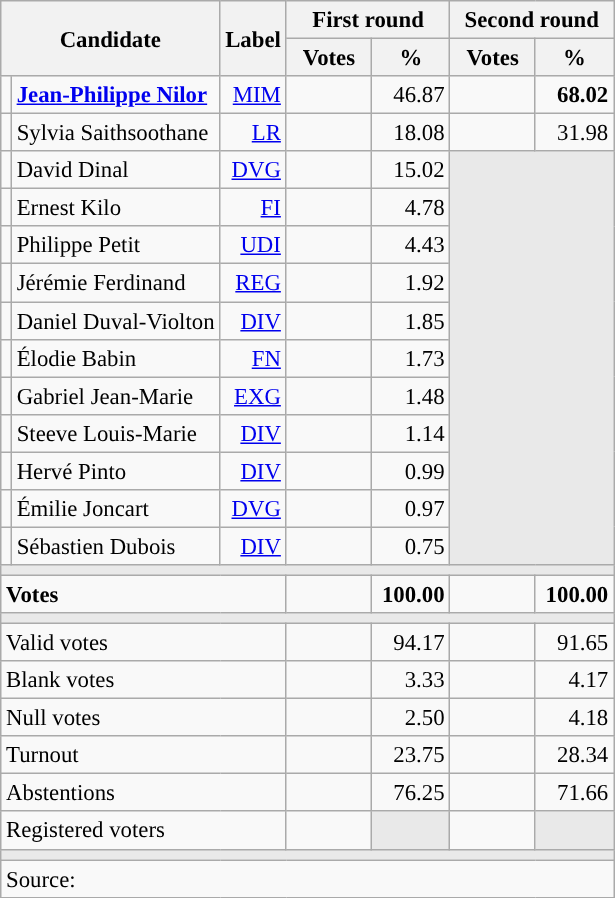<table class="wikitable" style="text-align:right;font-size:95%;">
<tr>
<th rowspan="2" colspan="2">Candidate</th>
<th rowspan="2">Label</th>
<th colspan="2">First round</th>
<th colspan="2">Second round</th>
</tr>
<tr>
<th style="width:50px;">Votes</th>
<th style="width:45px;">%</th>
<th style="width:50px;">Votes</th>
<th style="width:45px;">%</th>
</tr>
<tr>
<td style="color:inherit;background:"></td>
<td style="text-align:left;"><strong><a href='#'>Jean-Philippe Nilor</a></strong></td>
<td><a href='#'>MIM</a></td>
<td></td>
<td>46.87</td>
<td><strong></strong></td>
<td><strong>68.02</strong></td>
</tr>
<tr>
<td style="color:inherit;background:"></td>
<td style="text-align:left;">Sylvia Saithsoothane</td>
<td><a href='#'>LR</a></td>
<td></td>
<td>18.08</td>
<td></td>
<td>31.98</td>
</tr>
<tr>
<td style="color:inherit;background:"></td>
<td style="text-align:left;">David Dinal</td>
<td><a href='#'>DVG</a></td>
<td></td>
<td>15.02</td>
<td colspan="2" rowspan="11" style="background:#E9E9E9;"></td>
</tr>
<tr>
<td style="color:inherit;background:"></td>
<td style="text-align:left;">Ernest Kilo</td>
<td><a href='#'>FI</a></td>
<td></td>
<td>4.78</td>
</tr>
<tr>
<td style="color:inherit;background:"></td>
<td style="text-align:left;">Philippe Petit</td>
<td><a href='#'>UDI</a></td>
<td></td>
<td>4.43</td>
</tr>
<tr>
<td style="color:inherit;background:"></td>
<td style="text-align:left;">Jérémie Ferdinand</td>
<td><a href='#'>REG</a></td>
<td></td>
<td>1.92</td>
</tr>
<tr>
<td style="color:inherit;background:"></td>
<td style="text-align:left;">Daniel Duval-Violton</td>
<td><a href='#'>DIV</a></td>
<td></td>
<td>1.85</td>
</tr>
<tr>
<td style="color:inherit;background:"></td>
<td style="text-align:left;">Élodie Babin</td>
<td><a href='#'>FN</a></td>
<td></td>
<td>1.73</td>
</tr>
<tr>
<td style="color:inherit;background:"></td>
<td style="text-align:left;">Gabriel Jean-Marie</td>
<td><a href='#'>EXG</a></td>
<td></td>
<td>1.48</td>
</tr>
<tr>
<td style="color:inherit;background:"></td>
<td style="text-align:left;">Steeve Louis-Marie</td>
<td><a href='#'>DIV</a></td>
<td></td>
<td>1.14</td>
</tr>
<tr>
<td style="color:inherit;background:"></td>
<td style="text-align:left;">Hervé Pinto</td>
<td><a href='#'>DIV</a></td>
<td></td>
<td>0.99</td>
</tr>
<tr>
<td style="color:inherit;background:"></td>
<td style="text-align:left;">Émilie Joncart</td>
<td><a href='#'>DVG</a></td>
<td></td>
<td>0.97</td>
</tr>
<tr>
<td style="color:inherit;background:"></td>
<td style="text-align:left;">Sébastien Dubois</td>
<td><a href='#'>DIV</a></td>
<td></td>
<td>0.75</td>
</tr>
<tr>
<td colspan="7" style="background:#E9E9E9;"></td>
</tr>
<tr style="font-weight:bold;">
<td colspan="3" style="text-align:left;">Votes</td>
<td></td>
<td>100.00</td>
<td></td>
<td>100.00</td>
</tr>
<tr>
<td colspan="7" style="background:#E9E9E9;"></td>
</tr>
<tr>
<td colspan="3" style="text-align:left;">Valid votes</td>
<td></td>
<td>94.17</td>
<td></td>
<td>91.65</td>
</tr>
<tr>
<td colspan="3" style="text-align:left;">Blank votes</td>
<td></td>
<td>3.33</td>
<td></td>
<td>4.17</td>
</tr>
<tr>
<td colspan="3" style="text-align:left;">Null votes</td>
<td></td>
<td>2.50</td>
<td></td>
<td>4.18</td>
</tr>
<tr>
<td colspan="3" style="text-align:left;">Turnout</td>
<td></td>
<td>23.75</td>
<td></td>
<td>28.34</td>
</tr>
<tr>
<td colspan="3" style="text-align:left;">Abstentions</td>
<td></td>
<td>76.25</td>
<td></td>
<td>71.66</td>
</tr>
<tr>
<td colspan="3" style="text-align:left;">Registered voters</td>
<td></td>
<td style="background:#E9E9E9;"></td>
<td></td>
<td style="background:#E9E9E9;"></td>
</tr>
<tr>
<td colspan="7" style="background:#E9E9E9;"></td>
</tr>
<tr>
<td colspan="7" style="text-align:left;">Source: </td>
</tr>
</table>
